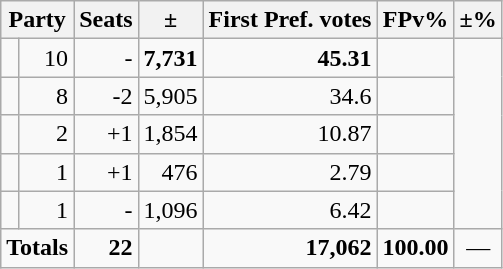<table class=wikitable>
<tr>
<th colspan=2 align=center>Party</th>
<th valign=top>Seats</th>
<th valign=top>±</th>
<th valign=top>First Pref. votes</th>
<th valign=top>FPv%</th>
<th valign=top>±%</th>
</tr>
<tr>
<td></td>
<td align=right>10</td>
<td align=right>-</td>
<td align=right><strong>7,731</strong></td>
<td align=right><strong>45.31</strong></td>
<td align=right></td>
</tr>
<tr>
<td></td>
<td align=right>8</td>
<td align=right>-2</td>
<td align=right>5,905</td>
<td align=right>34.6</td>
<td align=right></td>
</tr>
<tr>
<td></td>
<td align=right>2</td>
<td align=right>+1</td>
<td align=right>1,854</td>
<td align=right>10.87</td>
<td align=right></td>
</tr>
<tr>
<td></td>
<td align=right>1</td>
<td align=right>+1</td>
<td align=right>476</td>
<td align=right>2.79</td>
<td align=right></td>
</tr>
<tr>
<td></td>
<td align=right>1</td>
<td align=right>-</td>
<td align=right>1,096</td>
<td align=right>6.42</td>
<td align=right></td>
</tr>
<tr>
<td colspan=2 align=center><strong>Totals</strong></td>
<td align=right><strong>22</strong></td>
<td align=center></td>
<td align=right><strong>17,062</strong></td>
<td align=center><strong>100.00</strong></td>
<td align=center>—</td>
</tr>
</table>
